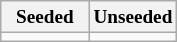<table class="wikitable" style="font-size:80%">
<tr>
<th width=50%>Seeded</th>
<th width=50%>Unseeded</th>
</tr>
<tr>
<td valign=top></td>
<td valign=top></td>
</tr>
</table>
